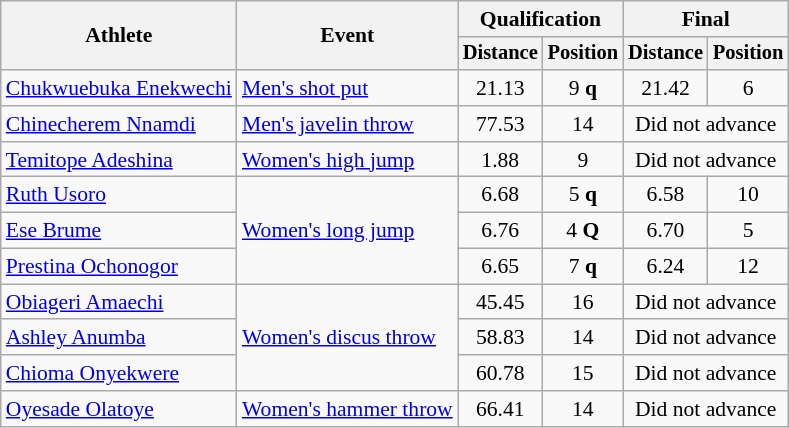<table class=wikitable style="font-size:90%">
<tr>
<th rowspan="2">Athlete</th>
<th rowspan="2">Event</th>
<th colspan="2">Qualification</th>
<th colspan="2">Final</th>
</tr>
<tr style="font-size:95%">
<th>Distance</th>
<th>Position</th>
<th>Distance</th>
<th>Position</th>
</tr>
<tr align=center>
<td align=left><a href='#'>Chukwuebuka Enekwechi</a></td>
<td align=left><a href='#'>Men's shot put</a></td>
<td>21.13</td>
<td>9 <strong>q</strong></td>
<td>21.42</td>
<td>6</td>
</tr>
<tr align=center>
<td align=left><a href='#'>Chinecherem Nnamdi</a></td>
<td align=left><a href='#'>Men's javelin throw</a></td>
<td>77.53</td>
<td>14</td>
<td colspan="2">Did not advance</td>
</tr>
<tr align=center>
<td align=left><a href='#'>Temitope Adeshina</a></td>
<td align=left><a href='#'>Women's high jump</a></td>
<td>1.88</td>
<td>9</td>
<td colspan="2">Did not advance</td>
</tr>
<tr align=center>
<td align=left><a href='#'>Ruth Usoro</a></td>
<td align=left rowspan=3><a href='#'>Women's long jump</a></td>
<td>6.68</td>
<td>5 <strong>q</strong></td>
<td>6.58</td>
<td>10</td>
</tr>
<tr align=center>
<td align=left><a href='#'>Ese Brume</a></td>
<td>6.76</td>
<td>4 <strong>Q</strong></td>
<td>6.70</td>
<td>5</td>
</tr>
<tr align=center>
<td align=left><a href='#'>Prestina Ochonogor</a></td>
<td>6.65</td>
<td>7 <strong>q</strong></td>
<td>6.24</td>
<td>12</td>
</tr>
<tr align=center>
<td align=left><a href='#'>Obiageri Amaechi</a></td>
<td align=left rowspan=3><a href='#'>Women's discus throw</a></td>
<td>45.45</td>
<td>16</td>
<td colspan="2">Did not advance</td>
</tr>
<tr align=center>
<td align=left><a href='#'>Ashley Anumba</a></td>
<td>58.83</td>
<td>14</td>
<td colspan="2">Did not advance</td>
</tr>
<tr align=center>
<td align=left><a href='#'>Chioma Onyekwere</a></td>
<td>60.78</td>
<td>15</td>
<td colspan="2">Did not advance</td>
</tr>
<tr align=center>
<td align=left><a href='#'>Oyesade Olatoye</a></td>
<td align=left><a href='#'>Women's hammer throw</a></td>
<td>66.41</td>
<td>14</td>
<td colspan="2">Did not advance</td>
</tr>
</table>
